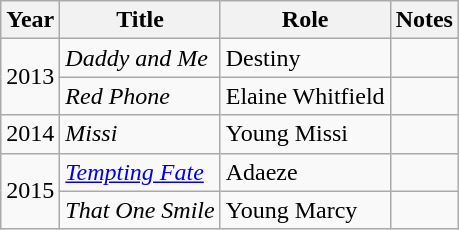<table class="wikitable">
<tr>
<th>Year</th>
<th>Title</th>
<th>Role</th>
<th>Notes</th>
</tr>
<tr>
<td rowspan="2">2013</td>
<td><em>Daddy and Me</em></td>
<td>Destiny</td>
<td></td>
</tr>
<tr>
<td><em>Red Phone</em></td>
<td>Elaine Whitfield</td>
<td></td>
</tr>
<tr>
<td>2014</td>
<td><em>Missi</em></td>
<td>Young Missi</td>
<td></td>
</tr>
<tr>
<td rowspan="2">2015</td>
<td><em><a href='#'>Tempting Fate</a></em></td>
<td>Adaeze</td>
<td></td>
</tr>
<tr>
<td><em>That One Smile</em></td>
<td>Young Marcy</td>
<td></td>
</tr>
</table>
